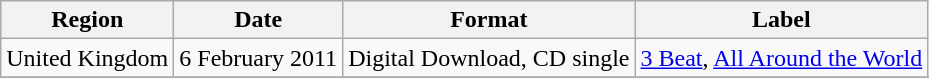<table class=wikitable>
<tr>
<th>Region</th>
<th>Date</th>
<th>Format</th>
<th>Label</th>
</tr>
<tr>
<td>United Kingdom</td>
<td>6 February 2011</td>
<td>Digital Download, CD single</td>
<td><a href='#'>3 Beat</a>, <a href='#'>All Around the World</a></td>
</tr>
<tr>
</tr>
</table>
